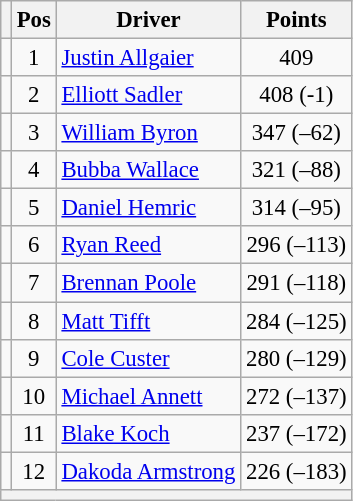<table class="wikitable" style="font-size: 95%;">
<tr>
<th></th>
<th>Pos</th>
<th>Driver</th>
<th>Points</th>
</tr>
<tr>
<td align="left"></td>
<td style="text-align:center;">1</td>
<td><a href='#'>Justin Allgaier</a></td>
<td style="text-align:center;">409</td>
</tr>
<tr>
<td align="left"></td>
<td style="text-align:center;">2</td>
<td><a href='#'>Elliott Sadler</a></td>
<td style="text-align:center;">408 (-1)</td>
</tr>
<tr>
<td align="left"></td>
<td style="text-align:center;">3</td>
<td><a href='#'>William Byron</a></td>
<td style="text-align:center;">347 (–62)</td>
</tr>
<tr>
<td align="left"></td>
<td style="text-align:center;">4</td>
<td><a href='#'>Bubba Wallace</a></td>
<td style="text-align:center;">321 (–88)</td>
</tr>
<tr>
<td align="left"></td>
<td style="text-align:center;">5</td>
<td><a href='#'>Daniel Hemric</a></td>
<td style="text-align:center;">314 (–95)</td>
</tr>
<tr>
<td align="left"></td>
<td style="text-align:center;">6</td>
<td><a href='#'>Ryan Reed</a></td>
<td style="text-align:center;">296 (–113)</td>
</tr>
<tr>
<td align="left"></td>
<td style="text-align:center;">7</td>
<td><a href='#'>Brennan Poole</a></td>
<td style="text-align:center;">291 (–118)</td>
</tr>
<tr>
<td align="left"></td>
<td style="text-align:center;">8</td>
<td><a href='#'>Matt Tifft</a></td>
<td style="text-align:center;">284 (–125)</td>
</tr>
<tr>
<td align="left"></td>
<td style="text-align:center;">9</td>
<td><a href='#'>Cole Custer</a></td>
<td style="text-align:center;">280 (–129)</td>
</tr>
<tr>
<td align="left"></td>
<td style="text-align:center;">10</td>
<td><a href='#'>Michael Annett</a></td>
<td style="text-align:center;">272 (–137)</td>
</tr>
<tr>
<td align="left"></td>
<td style="text-align:center;">11</td>
<td><a href='#'>Blake Koch</a></td>
<td style="text-align:center;">237 (–172)</td>
</tr>
<tr>
<td align="left"></td>
<td style="text-align:center;">12</td>
<td><a href='#'>Dakoda Armstrong</a></td>
<td style="text-align:center;">226 (–183)</td>
</tr>
<tr class="sortbottom">
<th colspan="9"></th>
</tr>
</table>
